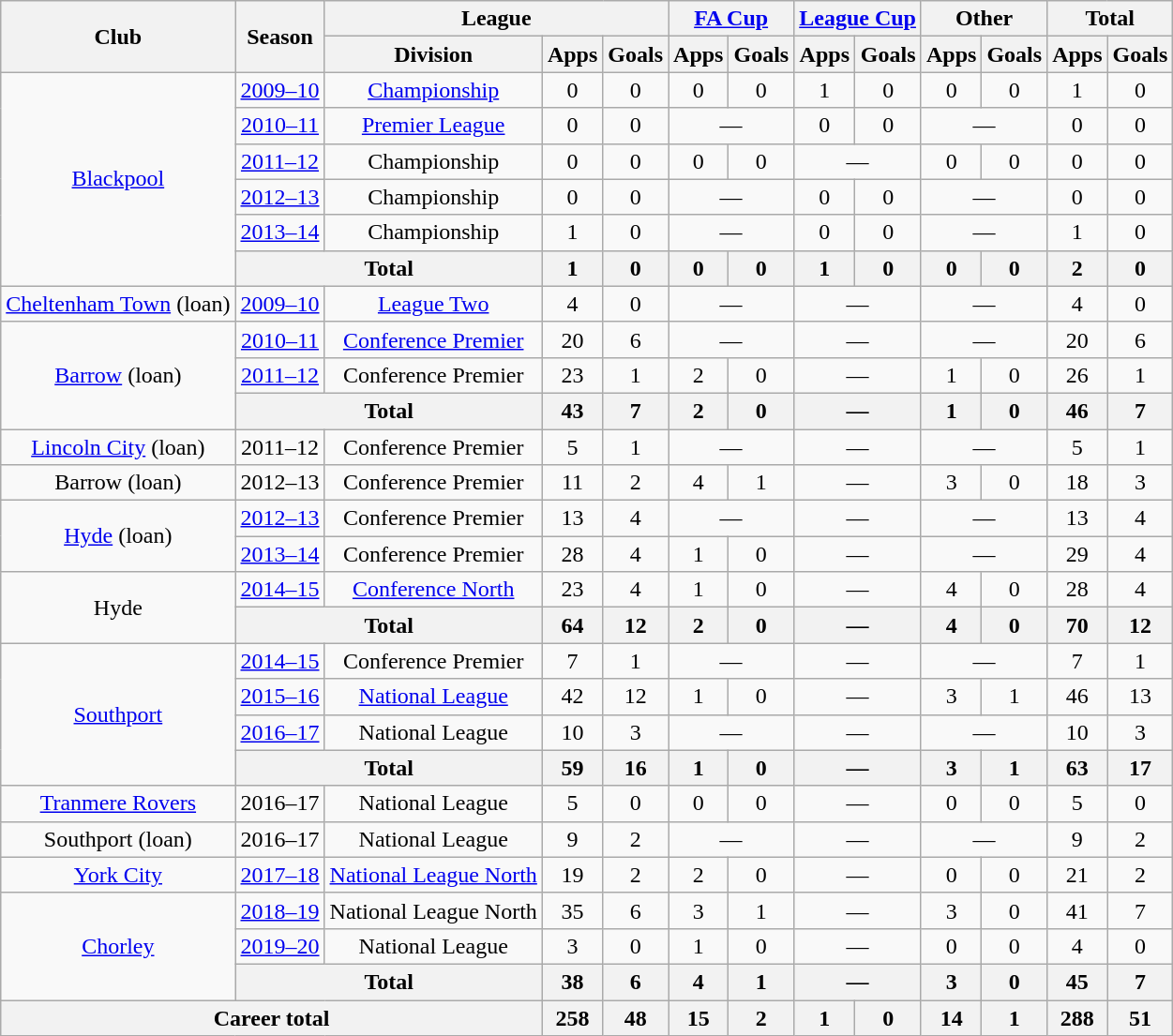<table class=wikitable style=text-align:center>
<tr>
<th rowspan=2>Club</th>
<th rowspan=2>Season</th>
<th colspan=3>League</th>
<th colspan=2><a href='#'>FA Cup</a></th>
<th colspan=2><a href='#'>League Cup</a></th>
<th colspan=2>Other</th>
<th colspan=2>Total</th>
</tr>
<tr>
<th>Division</th>
<th>Apps</th>
<th>Goals</th>
<th>Apps</th>
<th>Goals</th>
<th>Apps</th>
<th>Goals</th>
<th>Apps</th>
<th>Goals</th>
<th>Apps</th>
<th>Goals</th>
</tr>
<tr>
<td rowspan=6><a href='#'>Blackpool</a></td>
<td><a href='#'>2009–10</a></td>
<td><a href='#'>Championship</a></td>
<td>0</td>
<td>0</td>
<td>0</td>
<td>0</td>
<td>1</td>
<td>0</td>
<td>0</td>
<td>0</td>
<td>1</td>
<td>0</td>
</tr>
<tr>
<td><a href='#'>2010–11</a></td>
<td><a href='#'>Premier League</a></td>
<td>0</td>
<td>0</td>
<td colspan=2>—</td>
<td>0</td>
<td>0</td>
<td colspan=2>—</td>
<td>0</td>
<td>0</td>
</tr>
<tr>
<td><a href='#'>2011–12</a></td>
<td>Championship</td>
<td>0</td>
<td>0</td>
<td>0</td>
<td>0</td>
<td colspan=2>—</td>
<td>0</td>
<td>0</td>
<td>0</td>
<td>0</td>
</tr>
<tr>
<td><a href='#'>2012–13</a></td>
<td>Championship</td>
<td>0</td>
<td>0</td>
<td colspan=2>—</td>
<td>0</td>
<td>0</td>
<td colspan=2>—</td>
<td>0</td>
<td>0</td>
</tr>
<tr>
<td><a href='#'>2013–14</a></td>
<td>Championship</td>
<td>1</td>
<td>0</td>
<td colspan=2>—</td>
<td>0</td>
<td>0</td>
<td colspan=2>—</td>
<td>1</td>
<td>0</td>
</tr>
<tr>
<th colspan=2>Total</th>
<th>1</th>
<th>0</th>
<th>0</th>
<th>0</th>
<th>1</th>
<th>0</th>
<th>0</th>
<th>0</th>
<th>2</th>
<th>0</th>
</tr>
<tr>
<td><a href='#'>Cheltenham Town</a> (loan)</td>
<td><a href='#'>2009–10</a></td>
<td><a href='#'>League Two</a></td>
<td>4</td>
<td>0</td>
<td colspan=2>—</td>
<td colspan=2>—</td>
<td colspan=2>—</td>
<td>4</td>
<td>0</td>
</tr>
<tr>
<td rowspan=3><a href='#'>Barrow</a> (loan)</td>
<td><a href='#'>2010–11</a></td>
<td><a href='#'>Conference Premier</a></td>
<td>20</td>
<td>6</td>
<td colspan=2>—</td>
<td colspan=2>—</td>
<td colspan=2>—</td>
<td>20</td>
<td>6</td>
</tr>
<tr>
<td><a href='#'>2011–12</a></td>
<td>Conference Premier</td>
<td>23</td>
<td>1</td>
<td>2</td>
<td>0</td>
<td colspan=2>—</td>
<td>1</td>
<td>0</td>
<td>26</td>
<td>1</td>
</tr>
<tr>
<th colspan=2>Total</th>
<th>43</th>
<th>7</th>
<th>2</th>
<th>0</th>
<th colspan=2>—</th>
<th>1</th>
<th>0</th>
<th>46</th>
<th>7</th>
</tr>
<tr>
<td><a href='#'>Lincoln City</a> (loan)</td>
<td>2011–12</td>
<td>Conference Premier</td>
<td>5</td>
<td>1</td>
<td colspan=2>—</td>
<td colspan=2>—</td>
<td colspan=2>—</td>
<td>5</td>
<td>1</td>
</tr>
<tr>
<td>Barrow (loan)</td>
<td>2012–13</td>
<td>Conference Premier</td>
<td>11</td>
<td>2</td>
<td>4</td>
<td>1</td>
<td colspan=2>—</td>
<td>3</td>
<td>0</td>
<td>18</td>
<td>3</td>
</tr>
<tr>
<td rowspan=2><a href='#'>Hyde</a> (loan)</td>
<td><a href='#'>2012–13</a></td>
<td>Conference Premier</td>
<td>13</td>
<td>4</td>
<td colspan=2>—</td>
<td colspan=2>—</td>
<td colspan=2>—</td>
<td>13</td>
<td>4</td>
</tr>
<tr>
<td><a href='#'>2013–14</a></td>
<td>Conference Premier</td>
<td>28</td>
<td>4</td>
<td>1</td>
<td>0</td>
<td colspan=2>—</td>
<td colspan=2>—</td>
<td>29</td>
<td>4</td>
</tr>
<tr>
<td rowspan=2>Hyde</td>
<td><a href='#'>2014–15</a></td>
<td><a href='#'>Conference North</a></td>
<td>23</td>
<td>4</td>
<td>1</td>
<td>0</td>
<td colspan=2>—</td>
<td>4</td>
<td>0</td>
<td>28</td>
<td>4</td>
</tr>
<tr>
<th colspan=2>Total</th>
<th>64</th>
<th>12</th>
<th>2</th>
<th>0</th>
<th colspan=2>—</th>
<th>4</th>
<th>0</th>
<th>70</th>
<th>12</th>
</tr>
<tr>
<td rowspan=4><a href='#'>Southport</a></td>
<td><a href='#'>2014–15</a></td>
<td>Conference Premier</td>
<td>7</td>
<td>1</td>
<td colspan=2>—</td>
<td colspan=2>—</td>
<td colspan=2>—</td>
<td>7</td>
<td>1</td>
</tr>
<tr>
<td><a href='#'>2015–16</a></td>
<td><a href='#'>National League</a></td>
<td>42</td>
<td>12</td>
<td>1</td>
<td>0</td>
<td colspan=2>—</td>
<td>3</td>
<td>1</td>
<td>46</td>
<td>13</td>
</tr>
<tr>
<td><a href='#'>2016–17</a></td>
<td>National League</td>
<td>10</td>
<td>3</td>
<td colspan=2>—</td>
<td colspan=2>—</td>
<td colspan=2>—</td>
<td>10</td>
<td>3</td>
</tr>
<tr>
<th colspan=2>Total</th>
<th>59</th>
<th>16</th>
<th>1</th>
<th>0</th>
<th colspan=2>—</th>
<th>3</th>
<th>1</th>
<th>63</th>
<th>17</th>
</tr>
<tr>
<td><a href='#'>Tranmere Rovers</a></td>
<td>2016–17</td>
<td>National League</td>
<td>5</td>
<td>0</td>
<td>0</td>
<td>0</td>
<td colspan=2>—</td>
<td>0</td>
<td>0</td>
<td>5</td>
<td>0</td>
</tr>
<tr>
<td>Southport (loan)</td>
<td>2016–17</td>
<td>National League</td>
<td>9</td>
<td>2</td>
<td colspan=2>—</td>
<td colspan=2>—</td>
<td colspan=2>—</td>
<td>9</td>
<td>2</td>
</tr>
<tr>
<td><a href='#'>York City</a></td>
<td><a href='#'>2017–18</a></td>
<td><a href='#'>National League North</a></td>
<td>19</td>
<td>2</td>
<td>2</td>
<td>0</td>
<td colspan=2>—</td>
<td>0</td>
<td>0</td>
<td>21</td>
<td>2</td>
</tr>
<tr>
<td rowspan=3><a href='#'>Chorley</a></td>
<td><a href='#'>2018–19</a></td>
<td>National League North</td>
<td>35</td>
<td>6</td>
<td>3</td>
<td>1</td>
<td colspan=2>—</td>
<td>3</td>
<td>0</td>
<td>41</td>
<td>7</td>
</tr>
<tr>
<td><a href='#'>2019–20</a></td>
<td>National League</td>
<td>3</td>
<td>0</td>
<td>1</td>
<td>0</td>
<td colspan=2>—</td>
<td>0</td>
<td>0</td>
<td>4</td>
<td>0</td>
</tr>
<tr>
<th colspan=2>Total</th>
<th>38</th>
<th>6</th>
<th>4</th>
<th>1</th>
<th colspan=2>—</th>
<th>3</th>
<th>0</th>
<th>45</th>
<th>7</th>
</tr>
<tr>
<th colspan=3>Career total</th>
<th>258</th>
<th>48</th>
<th>15</th>
<th>2</th>
<th>1</th>
<th>0</th>
<th>14</th>
<th>1</th>
<th>288</th>
<th>51</th>
</tr>
</table>
